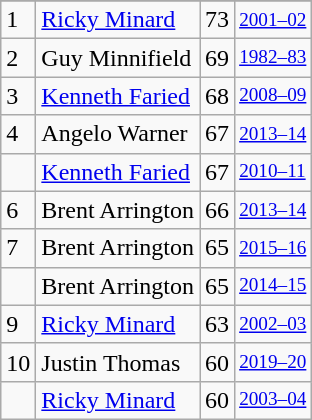<table class="wikitable">
<tr>
</tr>
<tr>
<td>1</td>
<td><a href='#'>Ricky Minard</a></td>
<td>73</td>
<td style="font-size:80%;"><a href='#'>2001–02</a></td>
</tr>
<tr>
<td>2</td>
<td>Guy Minnifield</td>
<td>69</td>
<td style="font-size:80%;"><a href='#'>1982–83</a></td>
</tr>
<tr>
<td>3</td>
<td><a href='#'>Kenneth Faried</a></td>
<td>68</td>
<td style="font-size:80%;"><a href='#'>2008–09</a></td>
</tr>
<tr>
<td>4</td>
<td>Angelo Warner</td>
<td>67</td>
<td style="font-size:80%;"><a href='#'>2013–14</a></td>
</tr>
<tr>
<td></td>
<td><a href='#'>Kenneth Faried</a></td>
<td>67</td>
<td style="font-size:80%;"><a href='#'>2010–11</a></td>
</tr>
<tr>
<td>6</td>
<td>Brent Arrington</td>
<td>66</td>
<td style="font-size:80%;"><a href='#'>2013–14</a></td>
</tr>
<tr>
<td>7</td>
<td>Brent Arrington</td>
<td>65</td>
<td style="font-size:80%;"><a href='#'>2015–16</a></td>
</tr>
<tr>
<td></td>
<td>Brent Arrington</td>
<td>65</td>
<td style="font-size:80%;"><a href='#'>2014–15</a></td>
</tr>
<tr>
<td>9</td>
<td><a href='#'>Ricky Minard</a></td>
<td>63</td>
<td style="font-size:80%;"><a href='#'>2002–03</a></td>
</tr>
<tr>
<td>10</td>
<td>Justin Thomas</td>
<td>60</td>
<td style="font-size:80%;"><a href='#'>2019–20</a></td>
</tr>
<tr>
<td></td>
<td><a href='#'>Ricky Minard</a></td>
<td>60</td>
<td style="font-size:80%;"><a href='#'>2003–04</a></td>
</tr>
</table>
